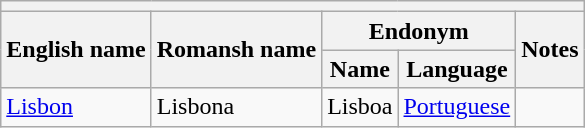<table class="wikitable sortable">
<tr>
<th colspan="5"></th>
</tr>
<tr>
<th rowspan="2">English name</th>
<th rowspan="2">Romansh name</th>
<th colspan="2">Endonym</th>
<th rowspan="2">Notes</th>
</tr>
<tr>
<th>Name</th>
<th>Language</th>
</tr>
<tr>
<td><a href='#'>Lisbon</a></td>
<td>Lisbona</td>
<td>Lisboa</td>
<td><a href='#'>Portuguese</a></td>
<td></td>
</tr>
</table>
